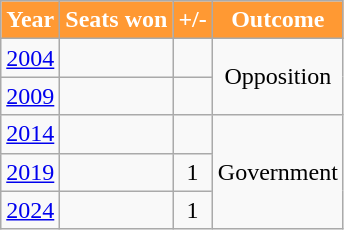<table class="wikitable sortable">
<tr>
<th style="background-color:#FF9933; color:white">Year</th>
<th style="background-color:#FF9933; color:white">Seats won</th>
<th style="background-color:#FF9933; color:white">+/-</th>
<th style="background-color:#FF9933; color:white">Outcome</th>
</tr>
<tr style="text-align:center;">
<td><a href='#'>2004</a></td>
<td></td>
<td></td>
<td rowspan="2">Opposition</td>
</tr>
<tr style="text-align:center;">
<td><a href='#'>2009</a></td>
<td></td>
<td></td>
</tr>
<tr style="text-align:center;">
<td><a href='#'>2014</a></td>
<td></td>
<td></td>
<td rowspan="3">Government</td>
</tr>
<tr style="text-align:center;">
<td><a href='#'>2019</a></td>
<td></td>
<td> 1</td>
</tr>
<tr style="text-align:center;">
<td><a href='#'>2024</a></td>
<td></td>
<td> 1</td>
</tr>
</table>
